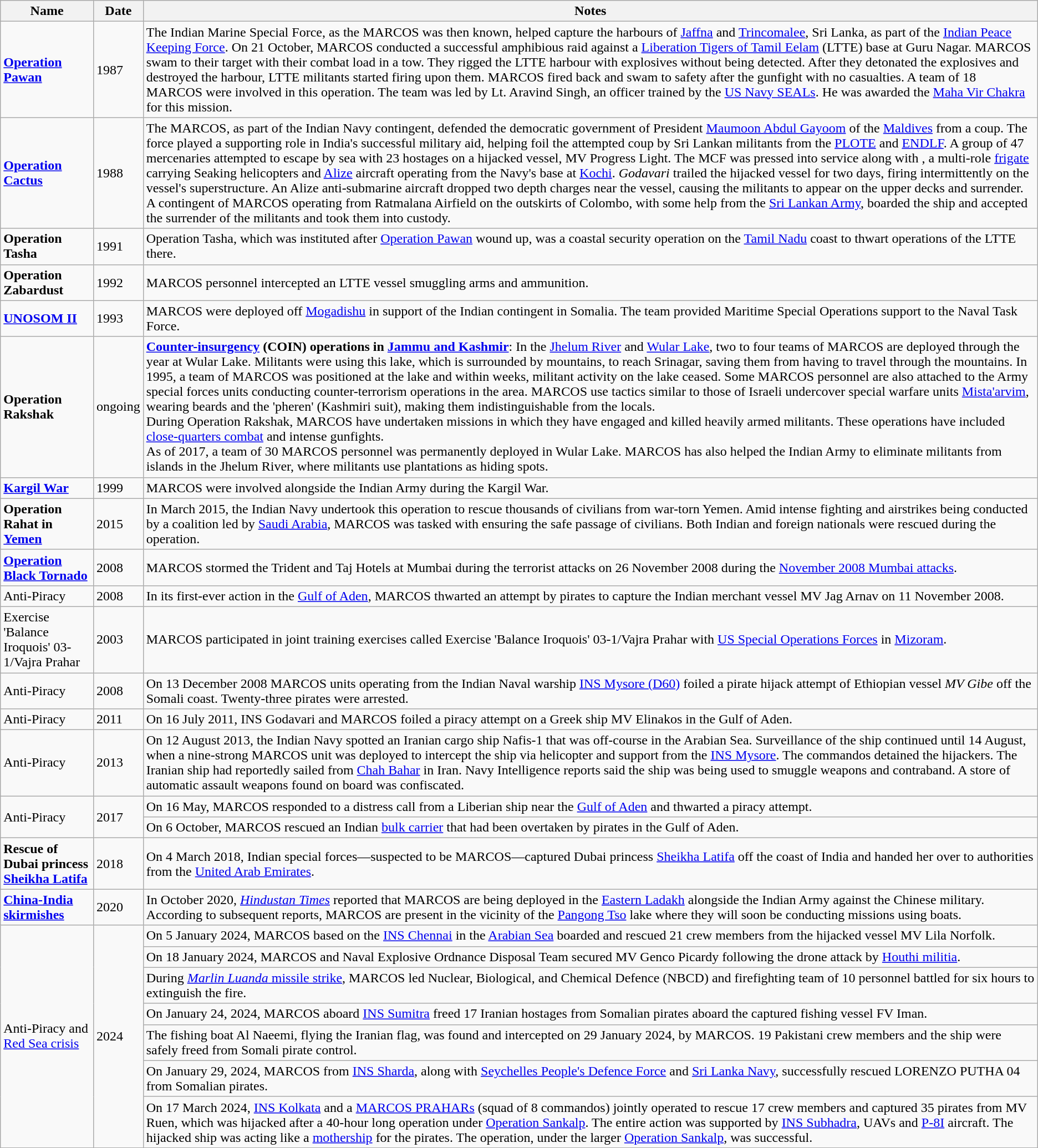<table class="wikitable sortable">
<tr>
<th>Name</th>
<th>Date</th>
<th>Notes</th>
</tr>
<tr>
<td><strong><a href='#'>Operation Pawan</a></strong></td>
<td>1987</td>
<td>The Indian Marine Special Force, as the MARCOS was then known, helped capture the harbours of <a href='#'>Jaffna</a> and <a href='#'>Trincomalee</a>, Sri Lanka, as part of the <a href='#'>Indian Peace Keeping Force</a>. On 21 October, MARCOS conducted a successful amphibious raid against a <a href='#'>Liberation Tigers of Tamil Eelam</a> (LTTE) base at Guru Nagar. MARCOS swam  to their target with their combat load in a tow. They rigged the LTTE harbour with explosives without being detected. After they detonated the explosives and destroyed the harbour, LTTE militants started firing upon them. MARCOS fired back and swam to safety after the gunfight with no casualties. A team of 18 MARCOS were involved in this operation. The team was led by Lt. Aravind Singh, an officer trained by the <a href='#'>US Navy SEALs</a>. He was awarded the <a href='#'>Maha Vir Chakra</a> for this mission.</td>
</tr>
<tr>
<td><strong><a href='#'>Operation Cactus</a></strong></td>
<td>1988</td>
<td>The MARCOS, as part of the Indian Navy contingent, defended the democratic government of President <a href='#'>Maumoon Abdul Gayoom</a> of the <a href='#'>Maldives</a> from a coup. The force played a supporting role in India's successful military aid, helping foil the attempted coup by Sri Lankan militants from the <a href='#'>PLOTE</a> and <a href='#'>ENDLF</a>. A group of 47 mercenaries attempted to escape by sea with 23 hostages on a hijacked vessel, MV Progress Light. The MCF was pressed into service along with , a multi-role <a href='#'>frigate</a> carrying Seaking helicopters and <a href='#'>Alize</a> aircraft operating from the Navy's base at <a href='#'>Kochi</a>. <em>Godavari</em> trailed the hijacked vessel for two days, firing intermittently on the vessel's superstructure. An Alize anti-submarine aircraft dropped two depth charges near the vessel, causing the militants to appear on the upper decks and surrender. A contingent of MARCOS operating from Ratmalana Airfield on the outskirts of Colombo, with some help from the <a href='#'>Sri Lankan Army</a>, boarded the ship and accepted the surrender of the militants and took them into custody.</td>
</tr>
<tr>
<td><strong>Operation Tasha</strong></td>
<td>1991</td>
<td>Operation Tasha, which was instituted after <a href='#'>Operation Pawan</a> wound up, was a coastal security operation on the <a href='#'>Tamil Nadu</a> coast to thwart operations of the LTTE there.</td>
</tr>
<tr>
<td><strong>Operation Zabardust</strong></td>
<td>1992</td>
<td>MARCOS personnel intercepted an LTTE vessel smuggling arms and ammunition.</td>
</tr>
<tr>
<td><strong><a href='#'>UNOSOM II</a></strong></td>
<td>1993</td>
<td>MARCOS were deployed off <a href='#'>Mogadishu</a> in support of the Indian contingent in Somalia. The team provided Maritime Special Operations support to the Naval Task Force.</td>
</tr>
<tr>
<td><strong>Operation Rakshak</strong></td>
<td>ongoing</td>
<td><strong><a href='#'>Counter-insurgency</a> (COIN) operations in <a href='#'>Jammu and Kashmir</a></strong>: In the <a href='#'>Jhelum River</a> and <a href='#'>Wular Lake</a>, two to four teams of MARCOS are deployed through the year at Wular Lake. Militants were using this  lake, which is surrounded by mountains, to reach Srinagar, saving them from having to travel  through the mountains. In 1995, a team of MARCOS was positioned at the lake and within weeks, militant activity on the lake ceased. Some MARCOS personnel are also attached to the Army special forces units conducting counter-terrorism operations in the area. MARCOS use tactics similar to those of Israeli undercover special warfare units <a href='#'>Mista'arvim</a>, wearing beards and the 'pheren' (Kashmiri suit), making them indistinguishable from the locals.<br>During Operation Rakshak, MARCOS have undertaken missions in which they have engaged and killed heavily armed militants. These operations have included <a href='#'>close-quarters combat</a> and intense gunfights.<br>As of 2017, a team of 30 MARCOS personnel was permanently deployed in Wular Lake. MARCOS has also helped the Indian Army to eliminate militants from islands in the Jhelum River, where militants use plantations as hiding spots.</td>
</tr>
<tr>
<td><strong><a href='#'>Kargil War</a></strong></td>
<td>1999</td>
<td>MARCOS were involved alongside the Indian Army during the Kargil War.</td>
</tr>
<tr>
<td><strong>Operation Rahat in <a href='#'>Yemen</a></strong></td>
<td>2015</td>
<td>In March 2015, the Indian Navy undertook this operation to rescue thousands of civilians from war-torn Yemen. Amid intense fighting and airstrikes being conducted by a coalition led by <a href='#'>Saudi Arabia</a>, MARCOS was tasked with ensuring the safe passage of civilians. Both Indian and foreign nationals were rescued during the operation.</td>
</tr>
<tr>
<td><strong><a href='#'>Operation Black Tornado</a></strong></td>
<td>2008</td>
<td>MARCOS stormed the Trident and Taj Hotels at Mumbai during the terrorist attacks on 26 November 2008 during the <a href='#'>November 2008 Mumbai attacks</a>.</td>
</tr>
<tr>
<td>Anti-Piracy</td>
<td>2008</td>
<td>In its first-ever action in the <a href='#'>Gulf of Aden</a>, MARCOS thwarted an attempt by pirates to capture the Indian merchant vessel MV Jag Arnav on 11 November 2008.</td>
</tr>
<tr>
<td>Exercise 'Balance Iroquois' 03-1/Vajra Prahar</td>
<td>2003</td>
<td>MARCOS participated in joint training exercises called Exercise 'Balance Iroquois' 03-1/Vajra Prahar with <a href='#'>US Special Operations Forces</a> in <a href='#'>Mizoram</a>.</td>
</tr>
<tr>
<td>Anti-Piracy</td>
<td>2008</td>
<td>On 13 December 2008 MARCOS units operating from the Indian Naval warship <a href='#'>INS Mysore (D60)</a> foiled a pirate hijack attempt of Ethiopian vessel <em>MV Gibe</em> off the Somali coast. Twenty-three pirates were arrested.</td>
</tr>
<tr>
<td>Anti-Piracy</td>
<td>2011</td>
<td>On 16 July 2011, INS Godavari and MARCOS foiled a piracy attempt on a Greek ship MV Elinakos in the Gulf of Aden.</td>
</tr>
<tr>
<td>Anti-Piracy</td>
<td>2013</td>
<td>On 12 August 2013, the Indian Navy spotted an Iranian cargo ship Nafis-1 that was off-course in the Arabian Sea. Surveillance of the ship continued until 14 August, when a nine-strong MARCOS unit was deployed to intercept the ship via helicopter and support from the <a href='#'>INS Mysore</a>. The commandos detained the hijackers. The Iranian ship had reportedly sailed from <a href='#'>Chah Bahar</a> in Iran. Navy Intelligence reports said the ship was being used to smuggle weapons and contraband. A store of automatic assault weapons found on board was confiscated.</td>
</tr>
<tr>
<td rowspan="2">Anti-Piracy</td>
<td rowspan="2">2017</td>
<td>On 16 May, MARCOS responded to a distress call from a Liberian ship near the <a href='#'>Gulf of Aden</a> and thwarted a piracy attempt.</td>
</tr>
<tr>
<td>On 6 October, MARCOS rescued an Indian <a href='#'>bulk carrier</a> that had been overtaken by pirates in the Gulf of Aden.</td>
</tr>
<tr>
<td><strong>Rescue of Dubai princess <a href='#'>Sheikha Latifa</a></strong></td>
<td>2018</td>
<td>On 4 March 2018, Indian special forces—suspected to be MARCOS—captured Dubai princess <a href='#'>Sheikha Latifa</a> off the coast of India and handed her over to authorities from the <a href='#'>United Arab Emirates</a>.</td>
</tr>
<tr>
<td><strong><a href='#'>China-India skirmishes</a></strong></td>
<td>2020</td>
<td>In October 2020, <em><a href='#'>Hindustan Times</a></em> reported that MARCOS are being deployed in the <a href='#'>Eastern Ladakh</a> alongside the Indian Army against the Chinese military. According to subsequent reports, MARCOS are present in the vicinity of the <a href='#'>Pangong Tso</a> lake where they will soon be conducting missions using boats.</td>
</tr>
<tr>
<td rowspan="7">Anti-Piracy and <a href='#'>Red Sea crisis</a></td>
<td rowspan="7">2024</td>
<td>On 5 January 2024, MARCOS based on the <a href='#'>INS Chennai</a> in the <a href='#'>Arabian Sea</a> boarded and rescued 21 crew members from the hijacked vessel MV Lila Norfolk.</td>
</tr>
<tr>
<td>On 18 January 2024, MARCOS and Naval Explosive Ordnance Disposal Team secured MV Genco Picardy following the drone attack by <a href='#'>Houthi militia</a>.</td>
</tr>
<tr>
<td>During <a href='#'><em>Marlin Luanda</em> missile strike</a>, MARCOS led Nuclear, Biological, and Chemical Defence (NBCD) and firefighting team of 10 personnel battled for six hours to extinguish the fire.</td>
</tr>
<tr>
<td>On January 24, 2024, MARCOS aboard <a href='#'>INS Sumitra</a> freed 17 Iranian hostages from Somalian pirates aboard the captured fishing vessel FV Iman.</td>
</tr>
<tr>
<td>The fishing boat Al Naeemi, flying the Iranian flag, was found and intercepted on 29 January 2024, by MARCOS. 19 Pakistani crew members and the ship were safely freed from Somali pirate control.</td>
</tr>
<tr>
<td>On January 29, 2024, MARCOS from <a href='#'>INS Sharda</a>, along with <a href='#'>Seychelles People's Defence Force</a> and <a href='#'>Sri Lanka Navy</a>, successfully rescued LORENZO PUTHA 04 from Somalian pirates.</td>
</tr>
<tr>
<td>On 17 March 2024, <a href='#'>INS Kolkata</a> and a <a href='#'>MARCOS PRAHARs</a> (squad of 8 commandos) jointly operated to rescue 17 crew members and captured 35 pirates from MV Ruen, which was hijacked after a 40-hour long operation under <a href='#'>Operation Sankalp</a>. The entire action was supported by <a href='#'>INS Subhadra</a>, UAVs and <a href='#'>P-8I</a> aircraft. The hijacked ship was acting like a <a href='#'>mothership</a> for the pirates. The operation, under the larger <a href='#'>Operation Sankalp</a>, was successful.</td>
</tr>
</table>
